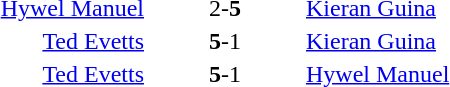<table style="text-align:center">
<tr>
<th width=223></th>
<th width=100></th>
<th width=223></th>
</tr>
<tr>
<td align=right><a href='#'>Hywel Manuel</a> </td>
<td>2-<strong>5</strong></td>
<td align=left> <a href='#'>Kieran Guina</a></td>
</tr>
<tr>
<td align=right><a href='#'>Ted Evetts</a> </td>
<td><strong>5</strong>-1</td>
<td align=left> <a href='#'>Kieran Guina</a></td>
</tr>
<tr>
<td align=right><a href='#'>Ted Evetts</a>  </td>
<td><strong>5</strong>-1</td>
<td align=left> <a href='#'>Hywel Manuel</a></td>
</tr>
</table>
